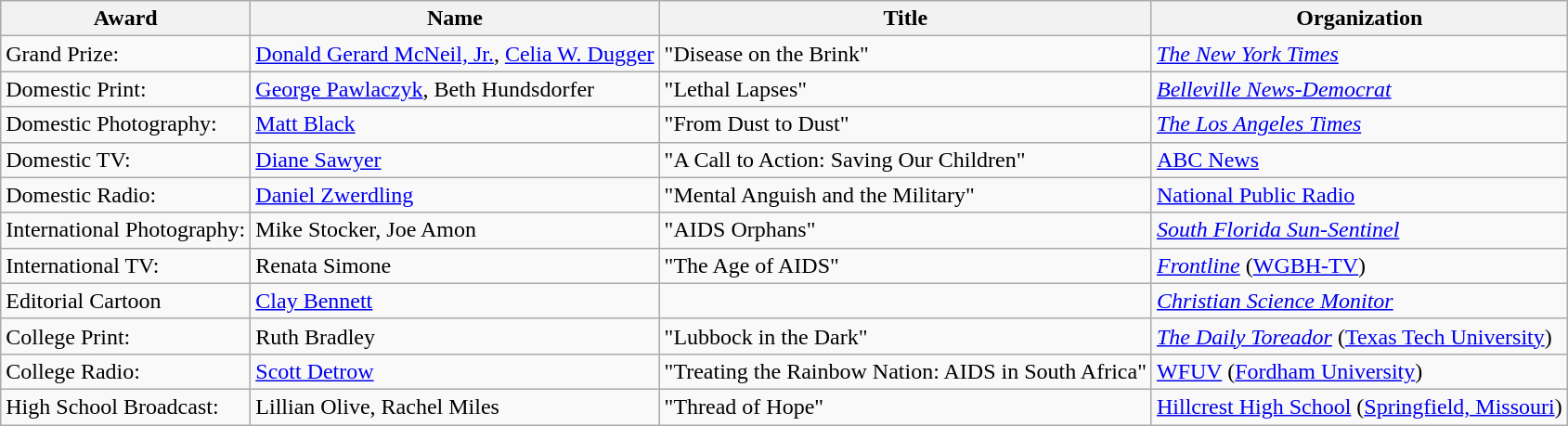<table class="wikitable">
<tr>
<th>Award</th>
<th>Name</th>
<th>Title</th>
<th>Organization</th>
</tr>
<tr>
<td>Grand Prize:</td>
<td><a href='#'>Donald Gerard McNeil, Jr.</a>, <a href='#'>Celia W. Dugger</a></td>
<td>"Disease on the Brink"</td>
<td><em><a href='#'>The New York Times</a></em></td>
</tr>
<tr>
<td>Domestic Print:</td>
<td><a href='#'>George Pawlaczyk</a>, Beth Hundsdorfer</td>
<td>"Lethal Lapses"</td>
<td><em><a href='#'>Belleville News-Democrat</a></em></td>
</tr>
<tr>
<td>Domestic Photography:</td>
<td><a href='#'>Matt Black</a></td>
<td>"From Dust to Dust"</td>
<td><em><a href='#'>The Los Angeles Times</a></em></td>
</tr>
<tr>
<td>Domestic TV:</td>
<td><a href='#'>Diane Sawyer</a></td>
<td>"A Call to Action: Saving Our Children"</td>
<td><a href='#'>ABC News</a></td>
</tr>
<tr>
<td>Domestic Radio:</td>
<td><a href='#'>Daniel Zwerdling</a></td>
<td>"Mental Anguish and the Military"</td>
<td><a href='#'>National Public Radio</a></td>
</tr>
<tr>
<td>International Photography:</td>
<td>Mike Stocker, Joe Amon</td>
<td>"AIDS Orphans"</td>
<td><em><a href='#'>South Florida Sun-Sentinel</a></em></td>
</tr>
<tr>
<td>International TV:</td>
<td>Renata Simone</td>
<td>"The Age of AIDS"</td>
<td><em><a href='#'>Frontline</a></em> (<a href='#'>WGBH-TV</a>)</td>
</tr>
<tr>
<td>Editorial Cartoon</td>
<td><a href='#'>Clay Bennett</a></td>
<td></td>
<td><em><a href='#'>Christian Science Monitor</a></em></td>
</tr>
<tr>
<td>College Print:</td>
<td>Ruth Bradley</td>
<td>"Lubbock in the Dark"</td>
<td><em><a href='#'>The Daily Toreador</a></em> (<a href='#'>Texas Tech University</a>)</td>
</tr>
<tr>
<td>College Radio:</td>
<td><a href='#'>Scott Detrow</a></td>
<td>"Treating the Rainbow Nation: AIDS in South Africa"</td>
<td><a href='#'>WFUV</a> (<a href='#'>Fordham University</a>)</td>
</tr>
<tr>
<td>High School Broadcast:</td>
<td>Lillian Olive, Rachel Miles</td>
<td>"Thread of Hope"</td>
<td><a href='#'>Hillcrest High School</a> (<a href='#'>Springfield, Missouri</a>)</td>
</tr>
</table>
